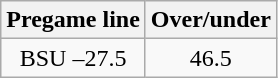<table class="wikitable">
<tr align="center">
<th style=>Pregame line</th>
<th style=>Over/under</th>
</tr>
<tr align="center">
<td>BSU –27.5</td>
<td>46.5</td>
</tr>
</table>
